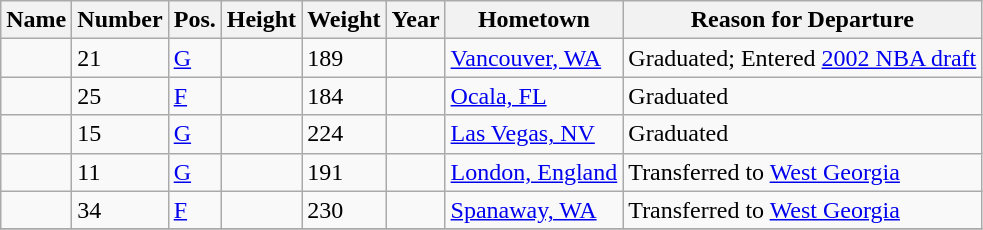<table class="wikitable sortable" border="1">
<tr>
<th>Name</th>
<th>Number</th>
<th>Pos.</th>
<th>Height</th>
<th>Weight</th>
<th>Year</th>
<th>Hometown</th>
<th class="unsortable">Reason for Departure</th>
</tr>
<tr>
<td></td>
<td>21</td>
<td><a href='#'>G</a></td>
<td></td>
<td>189</td>
<td></td>
<td><a href='#'>Vancouver, WA</a></td>
<td>Graduated; Entered <a href='#'>2002 NBA draft</a></td>
</tr>
<tr>
<td></td>
<td>25</td>
<td><a href='#'>F</a></td>
<td></td>
<td>184</td>
<td></td>
<td><a href='#'>Ocala, FL</a></td>
<td>Graduated</td>
</tr>
<tr>
<td></td>
<td>15</td>
<td><a href='#'>G</a></td>
<td></td>
<td>224</td>
<td></td>
<td><a href='#'>Las Vegas, NV</a></td>
<td>Graduated</td>
</tr>
<tr>
<td></td>
<td>11</td>
<td><a href='#'>G</a></td>
<td></td>
<td>191</td>
<td></td>
<td><a href='#'>London, England</a></td>
<td>Transferred to <a href='#'>West Georgia</a></td>
</tr>
<tr>
<td></td>
<td>34</td>
<td><a href='#'>F</a></td>
<td></td>
<td>230</td>
<td></td>
<td><a href='#'>Spanaway, WA</a></td>
<td>Transferred to <a href='#'>West Georgia</a></td>
</tr>
<tr>
</tr>
</table>
